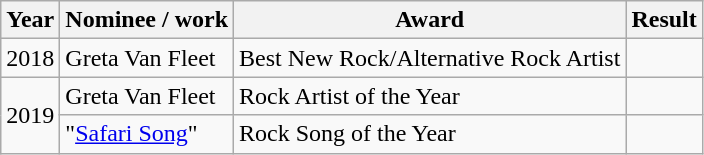<table class="wikitable">
<tr>
<th>Year</th>
<th>Nominee / work</th>
<th>Award</th>
<th>Result</th>
</tr>
<tr>
<td>2018</td>
<td>Greta Van Fleet</td>
<td>Best New Rock/Alternative Rock Artist</td>
<td></td>
</tr>
<tr>
<td rowspan="2">2019</td>
<td>Greta Van Fleet</td>
<td>Rock Artist of the Year</td>
<td></td>
</tr>
<tr>
<td>"<a href='#'>Safari Song</a>"</td>
<td>Rock Song of the Year</td>
<td></td>
</tr>
</table>
